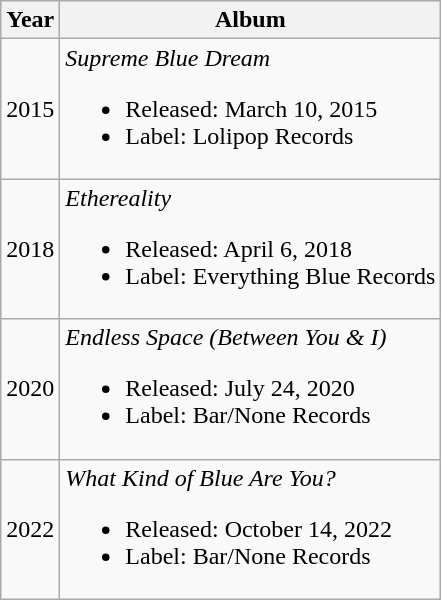<table class="wikitable plainrowheaders" style="text-align:center;">
<tr>
<th>Year</th>
<th>Album</th>
</tr>
<tr>
<td>2015</td>
<td style="text-align:left;"><em>Supreme Blue Dream</em><br><ul><li>Released: March 10, 2015 </li><li>Label: Lolipop Records</li></ul></td>
</tr>
<tr>
<td>2018</td>
<td style="text-align:left;"><em>Ethereality</em><br><ul><li>Released: April 6, 2018 </li><li>Label: Everything Blue Records</li></ul></td>
</tr>
<tr>
<td>2020</td>
<td style="text-align:left;"><em>Endless Space (Between You & I)</em><br><ul><li>Released: July 24, 2020 </li><li>Label: Bar/None Records</li></ul></td>
</tr>
<tr>
<td>2022</td>
<td style="text-align:left;"><em>What Kind of Blue Are You?</em><br><ul><li>Released: October 14, 2022</li><li>Label: Bar/None Records</li></ul></td>
</tr>
</table>
